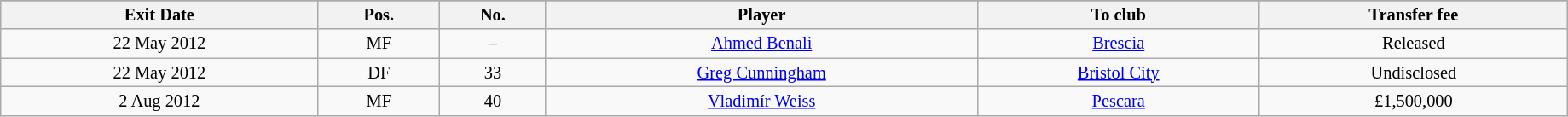<table class="wikitable sortable" style="width:97%; text-align:center; font-size:85%; text-align:centre;">
<tr>
</tr>
<tr>
<th>Exit Date</th>
<th>Pos.</th>
<th>No.</th>
<th>Player</th>
<th>To club</th>
<th>Transfer fee</th>
</tr>
<tr>
<td>22 May 2012</td>
<td>MF</td>
<td>–</td>
<td> <a href='#'>Ahmed Benali</a></td>
<td> <a href='#'>Brescia</a></td>
<td colspan="2">Released</td>
</tr>
<tr>
<td>22 May 2012</td>
<td>DF</td>
<td>33</td>
<td> <a href='#'>Greg Cunningham</a></td>
<td> <a href='#'>Bristol City</a></td>
<td>Undisclosed</td>
</tr>
<tr>
<td>2 Aug 2012</td>
<td>MF</td>
<td>40</td>
<td> <a href='#'>Vladimír Weiss</a></td>
<td> <a href='#'>Pescara</a></td>
<td>£1,500,000</td>
</tr>
</table>
